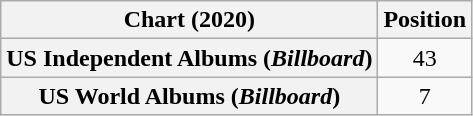<table class="wikitable sortable plainrowheaders" style="text-align:center">
<tr>
<th scope="col">Chart (2020)</th>
<th scope="col">Position</th>
</tr>
<tr>
<th scope="row">US Independent Albums (<em>Billboard</em>)</th>
<td>43</td>
</tr>
<tr>
<th scope="row">US World Albums (<em>Billboard</em>)</th>
<td>7</td>
</tr>
</table>
